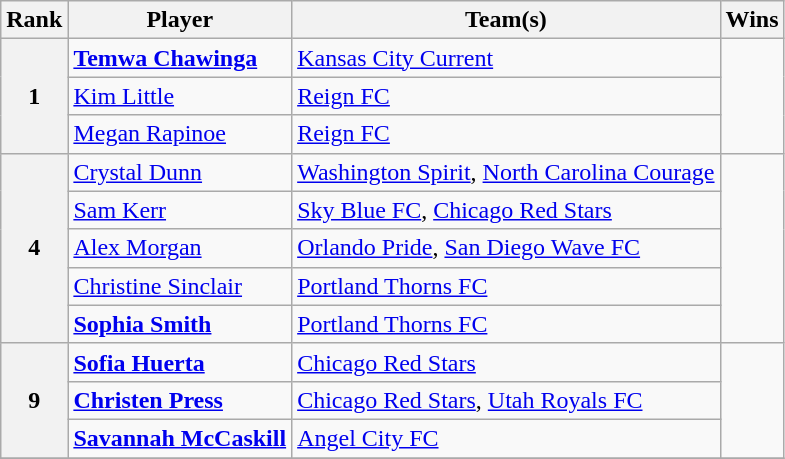<table class="wikitable">
<tr>
<th scope="col">Rank</th>
<th scope="col">Player</th>
<th scope="col">Team(s)</th>
<th scope="col">Wins</th>
</tr>
<tr>
<th rowspan=3 scope="row">1</th>
<td><strong><a href='#'>Temwa Chawinga</a></strong></td>
<td><a href='#'>Kansas City Current</a></td>
<td rowspan=3></td>
</tr>
<tr>
<td><a href='#'>Kim Little</a></td>
<td><a href='#'>Reign FC</a></td>
</tr>
<tr>
<td><a href='#'>Megan Rapinoe</a></td>
<td><a href='#'>Reign FC</a></td>
</tr>
<tr>
<th rowspan=5>4</th>
<td><a href='#'>Crystal Dunn</a></td>
<td><a href='#'>Washington Spirit</a>, <a href='#'>North Carolina Courage</a></td>
<td rowspan=5></td>
</tr>
<tr>
<td><a href='#'>Sam Kerr</a></td>
<td><a href='#'>Sky Blue FC</a>, <a href='#'>Chicago Red Stars</a></td>
</tr>
<tr>
<td><a href='#'>Alex Morgan</a></td>
<td><a href='#'>Orlando Pride</a>, <a href='#'>San Diego Wave FC</a></td>
</tr>
<tr>
<td><a href='#'>Christine Sinclair</a></td>
<td><a href='#'>Portland Thorns FC</a></td>
</tr>
<tr>
<td><strong><a href='#'>Sophia Smith</a></strong></td>
<td><a href='#'>Portland Thorns FC</a></td>
</tr>
<tr>
<th rowspan="3" scope="row">9</th>
<td><strong><a href='#'>Sofia Huerta</a></strong></td>
<td><a href='#'>Chicago Red Stars</a></td>
<td rowspan="3"></td>
</tr>
<tr>
<td><strong><a href='#'>Christen Press</a></strong></td>
<td><a href='#'>Chicago Red Stars</a>, <a href='#'>Utah Royals FC</a></td>
</tr>
<tr>
<td><strong><a href='#'>Savannah McCaskill</a></strong></td>
<td><a href='#'>Angel City FC</a></td>
</tr>
<tr>
</tr>
</table>
